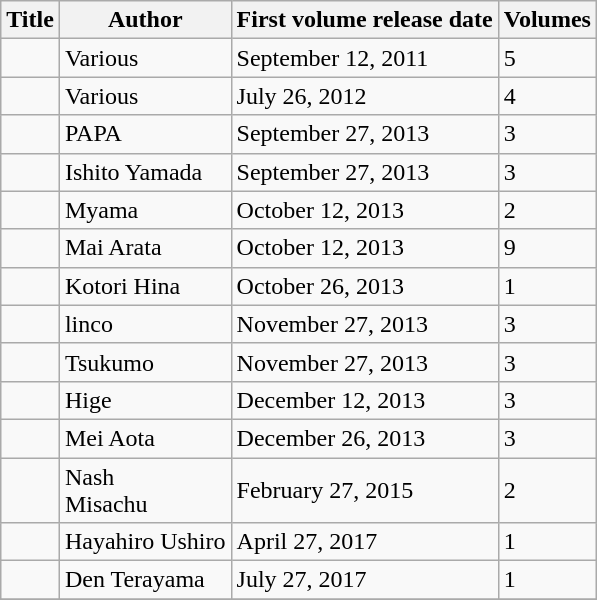<table class="wikitable sortable" width="auto">
<tr>
<th scope="col">Title</th>
<th scope="col">Author</th>
<th scope="col">First volume release date</th>
<th scope="col">Volumes</th>
</tr>
<tr>
<td></td>
<td>Various</td>
<td>September 12, 2011</td>
<td>5</td>
</tr>
<tr>
<td></td>
<td>Various</td>
<td>July 26, 2012</td>
<td>4</td>
</tr>
<tr>
<td></td>
<td>PAPA</td>
<td>September 27, 2013</td>
<td>3</td>
</tr>
<tr>
<td></td>
<td>Ishito Yamada</td>
<td>September 27, 2013</td>
<td>3</td>
</tr>
<tr>
<td></td>
<td>Myama</td>
<td>October 12, 2013</td>
<td>2</td>
</tr>
<tr>
<td></td>
<td>Mai Arata</td>
<td>October 12, 2013</td>
<td>9</td>
</tr>
<tr>
<td></td>
<td>Kotori Hina</td>
<td>October 26, 2013</td>
<td>1</td>
</tr>
<tr>
<td></td>
<td>linco</td>
<td>November 27, 2013</td>
<td>3</td>
</tr>
<tr>
<td></td>
<td>Tsukumo</td>
<td>November 27, 2013</td>
<td>3</td>
</tr>
<tr>
<td></td>
<td>Hige</td>
<td>December 12, 2013</td>
<td>3</td>
</tr>
<tr>
<td></td>
<td>Mei Aota</td>
<td>December 26, 2013</td>
<td>3</td>
</tr>
<tr>
<td></td>
<td>Nash<br>Misachu</td>
<td>February 27, 2015</td>
<td>2</td>
</tr>
<tr>
<td></td>
<td>Hayahiro Ushiro</td>
<td>April 27, 2017</td>
<td>1</td>
</tr>
<tr>
<td></td>
<td>Den Terayama</td>
<td>July 27, 2017</td>
<td>1</td>
</tr>
<tr>
</tr>
</table>
